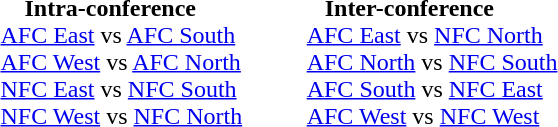<table border=0 style="margin: 0 0 0 1.5;">
<tr valign="top">
<td><br>    <strong>Intra-conference</strong><br>
<a href='#'>AFC East</a> vs <a href='#'>AFC South</a><br>
<a href='#'>AFC West</a> vs <a href='#'>AFC North</a><br>
<a href='#'>NFC East</a> vs <a href='#'>NFC South</a><br>
<a href='#'>NFC West</a> vs <a href='#'>NFC North</a><br></td>
<td style="padding-left:40px;"><br>   <strong>Inter-conference</strong><br>
<a href='#'>AFC East</a> vs <a href='#'>NFC North</a><br>
<a href='#'>AFC North</a> vs <a href='#'>NFC South</a><br>
<a href='#'>AFC South</a> vs <a href='#'>NFC East</a><br>
<a href='#'>AFC West</a> vs <a href='#'>NFC West</a><br></td>
</tr>
</table>
